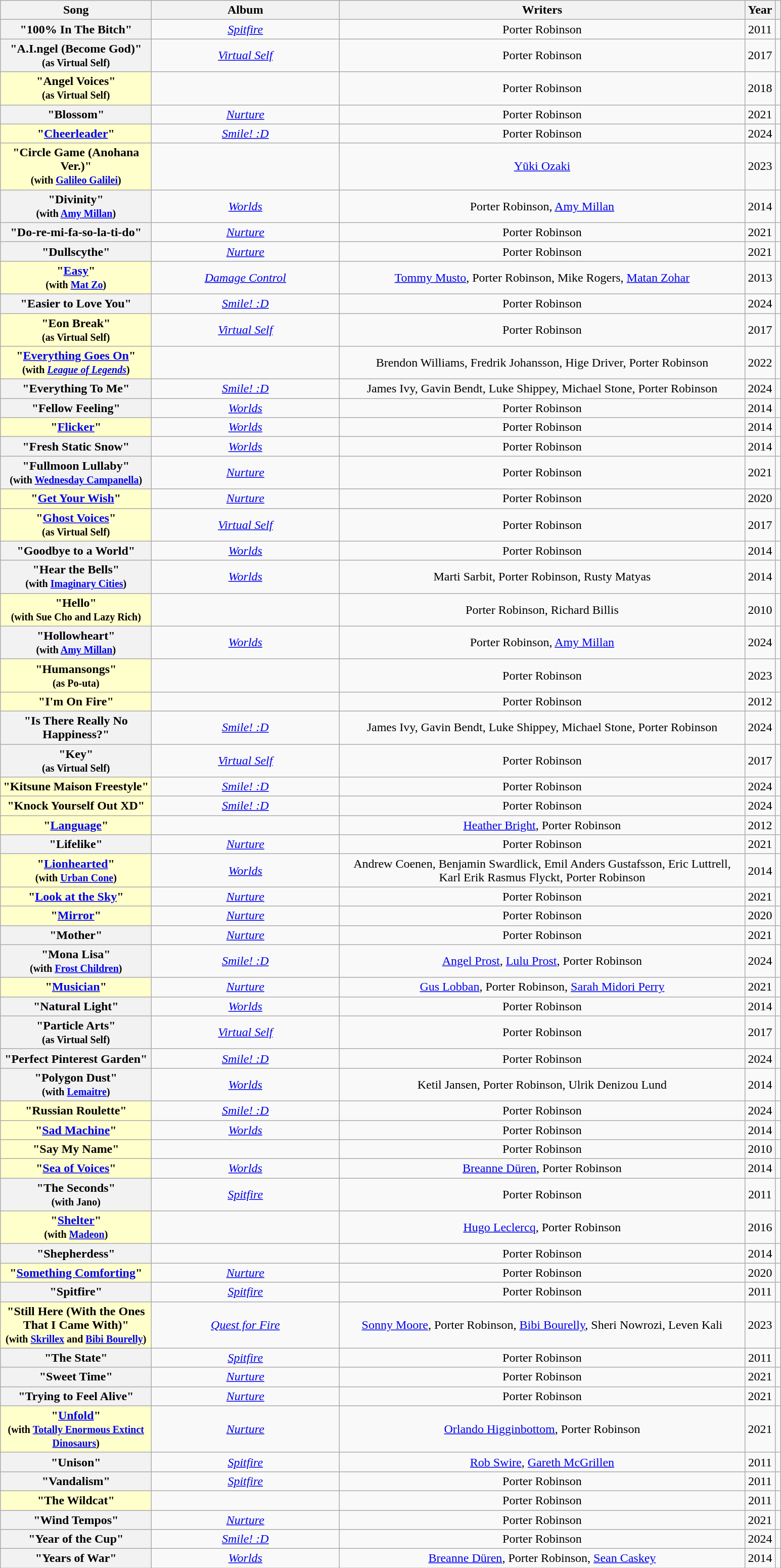<table class="wikitable sortable plainrowheaders" style="text-align:center;">
<tr>
<th scope="col" style="width:12em;">Song</th>
<th scope="col" style="width:15em;">Album</th>
<th scope="col" style="width:33em;">Writers</th>
<th scope="col">Year</th>
<th scope="col" class="unsortable"></th>
</tr>
<tr>
<th scope="row"> "100% In The Bitch"</th>
<td><em><a href='#'>Spitfire</a></em></td>
<td>Porter Robinson</td>
<td>2011</td>
<td></td>
</tr>
<tr>
<th scope="row"> "A.I.ngel (Become God)"<br><small>(as Virtual Self)</small></th>
<td><em><a href='#'>Virtual Self</a></em></td>
<td>Porter Robinson</td>
<td>2017</td>
<td></td>
</tr>
<tr>
<th scope="row" style="background-color:#FFFFCC"> "Angel Voices"<br><small>(as Virtual Self)</small></th>
<td></td>
<td>Porter Robinson</td>
<td>2018</td>
<td></td>
</tr>
<tr>
<th scope="row"> "Blossom"</th>
<td><em><a href='#'>Nurture</a></em></td>
<td>Porter Robinson</td>
<td>2021</td>
<td></td>
</tr>
<tr>
<th scope="row" style="background-color:#FFFFCC"> "<a href='#'>Cheerleader</a>"</th>
<td><em><a href='#'>Smile! :D</a></em></td>
<td>Porter Robinson</td>
<td>2024</td>
<td></td>
</tr>
<tr>
<th scope="row" style="background-color:#FFFFCC">"Circle Game (Anohana Ver.)"<br><small>(with <a href='#'>Galileo Galilei</a>)</small></th>
<td></td>
<td><a href='#'>Yūki Ozaki</a></td>
<td>2023</td>
<td></td>
</tr>
<tr>
<th scope="row"> "Divinity"<br><small>(with <a href='#'>Amy Millan</a>)</small></th>
<td><em><a href='#'>Worlds</a></em></td>
<td>Porter Robinson, <a href='#'>Amy Millan</a></td>
<td>2014</td>
<td></td>
</tr>
<tr>
<th scope="row">"Do-re-mi-fa-so-la-ti-do"</th>
<td><em><a href='#'>Nurture</a></em></td>
<td>Porter Robinson</td>
<td>2021</td>
<td></td>
</tr>
<tr>
<th scope="row">"Dullscythe"</th>
<td><em><a href='#'>Nurture</a></em></td>
<td>Porter Robinson</td>
<td>2021</td>
<td></td>
</tr>
<tr>
<th scope="row" style="background-color:#FFFFCC">"<a href='#'>Easy</a>"<br><small>(with <a href='#'>Mat Zo</a>)</small></th>
<td><em><a href='#'>Damage Control</a></em></td>
<td><a href='#'>Tommy Musto</a>, Porter Robinson, Mike Rogers, <a href='#'>Matan Zohar</a></td>
<td>2013</td>
<td></td>
</tr>
<tr>
<th scope="row">"Easier to Love You"</th>
<td><em><a href='#'>Smile! :D</a></em></td>
<td>Porter Robinson</td>
<td>2024</td>
<td></td>
</tr>
<tr>
<th scope="row" style="background-color:#FFFFCC"> "Eon Break"<br><small>(as Virtual Self)</small></th>
<td><em><a href='#'>Virtual Self</a></em></td>
<td>Porter Robinson</td>
<td>2017</td>
<td></td>
</tr>
<tr>
<th scope="row" style="background-color:#FFFFCC">"<a href='#'>Everything Goes On</a>"<br><small>(with <em><a href='#'>League of Legends</a></em>)</small></th>
<td></td>
<td>Brendon Williams, Fredrik Johansson, Hige Driver, Porter Robinson</td>
<td>2022</td>
<td></td>
</tr>
<tr>
<th scope="row">"Everything To Me"</th>
<td><em><a href='#'>Smile! :D</a></em></td>
<td>James Ivy, Gavin Bendt, Luke Shippey, Michael Stone, Porter Robinson</td>
<td>2024</td>
<td></td>
</tr>
<tr>
<th scope="row"> "Fellow Feeling"</th>
<td><em><a href='#'>Worlds</a></em></td>
<td>Porter Robinson</td>
<td>2014</td>
<td></td>
</tr>
<tr>
<th scope="row" style="background-color:#FFFFCC">"<a href='#'>Flicker</a>"</th>
<td><em><a href='#'>Worlds</a></em></td>
<td>Porter Robinson</td>
<td>2014</td>
<td></td>
</tr>
<tr>
<th scope="row">"Fresh Static Snow"</th>
<td><em><a href='#'>Worlds</a></em></td>
<td>Porter Robinson</td>
<td>2014</td>
<td></td>
</tr>
<tr>
<th scope="row">"Fullmoon Lullaby"<br><small>(with <a href='#'>Wednesday Campanella</a>)</small></th>
<td><em><a href='#'>Nurture</a></em></td>
<td>Porter Robinson</td>
<td>2021</td>
<td></td>
</tr>
<tr>
<th scope="row" style="background-color:#FFFFCC"> "<a href='#'>Get Your Wish</a>"</th>
<td><em><a href='#'>Nurture</a></em></td>
<td>Porter Robinson</td>
<td>2020</td>
<td></td>
</tr>
<tr>
<th scope="row" style="background-color:#FFFFCC">"<a href='#'>Ghost Voices</a>"<br><small>(as Virtual Self)</small></th>
<td><em><a href='#'>Virtual Self</a></em></td>
<td>Porter Robinson</td>
<td>2017</td>
<td></td>
</tr>
<tr>
<th scope="row">"Goodbye to a World"</th>
<td><em><a href='#'>Worlds</a></em></td>
<td>Porter Robinson</td>
<td>2014</td>
<td></td>
</tr>
<tr>
<th scope="row"> "Hear the Bells"<br><small>(with <a href='#'>Imaginary Cities</a>)</small></th>
<td><em><a href='#'>Worlds</a></em></td>
<td>Marti Sarbit, Porter Robinson, Rusty Matyas</td>
<td>2014</td>
<td></td>
</tr>
<tr>
<th scope="row" style="background-color:#FFFFCC">"Hello"<br><small>(with Sue Cho and Lazy Rich)</small></th>
<td></td>
<td>Porter Robinson, Richard Billis</td>
<td>2010</td>
<td></td>
</tr>
<tr>
<th scope="row">"Hollowheart"<br><small>(with <a href='#'>Amy Millan</a>)</small></th>
<td><em><a href='#'>Worlds</a></em></td>
<td>Porter Robinson, <a href='#'>Amy Millan</a></td>
<td>2024</td>
<td></td>
</tr>
<tr>
<th scope="row" style="background-color:#FFFFCC">"Humansongs"<br><small>(as Po-uta)</small></th>
<td></td>
<td>Porter Robinson</td>
<td>2023</td>
<td></td>
</tr>
<tr>
<th scope="row" style="background-color:#FFFFCC">"I'm On Fire"</th>
<td></td>
<td>Porter Robinson</td>
<td>2012</td>
<td></td>
</tr>
<tr>
<th scope="row">"Is There Really No Happiness?"</th>
<td><em><a href='#'>Smile! :D</a></em></td>
<td>James Ivy, Gavin Bendt, Luke Shippey, Michael Stone, Porter Robinson</td>
<td>2024</td>
<td></td>
</tr>
<tr>
<th scope="row"> "Key"<br><small>(as Virtual Self)</small></th>
<td><em><a href='#'>Virtual Self</a></em></td>
<td>Porter Robinson</td>
<td>2017</td>
<td></td>
</tr>
<tr>
<th scope="row" style="background-color:#FFFFCC">"Kitsune Maison Freestyle"</th>
<td><em><a href='#'>Smile! :D</a></em></td>
<td>Porter Robinson</td>
<td>2024</td>
<td></td>
</tr>
<tr>
<th scope="row" style="background-color:#FFFFCC">"Knock Yourself Out XD"</th>
<td><em><a href='#'>Smile! :D</a></em></td>
<td>Porter Robinson</td>
<td>2024</td>
<td></td>
</tr>
<tr>
<th scope="row" style="background-color:#FFFFCC"> "<a href='#'>Language</a>"</th>
<td></td>
<td><a href='#'>Heather Bright</a>, Porter Robinson</td>
<td>2012</td>
<td></td>
</tr>
<tr>
<th scope="row">"Lifelike"</th>
<td><em><a href='#'>Nurture</a></em></td>
<td>Porter Robinson</td>
<td>2021</td>
<td></td>
</tr>
<tr>
<th scope="row" style="background-color:#FFFFCC">"<a href='#'>Lionhearted</a>"<br><small>(with <a href='#'>Urban Cone</a>)</small></th>
<td><em><a href='#'>Worlds</a></em></td>
<td>Andrew Coenen, Benjamin Swardlick, Emil Anders Gustafsson, Eric Luttrell, Karl Erik Rasmus Flyckt, Porter Robinson</td>
<td>2014</td>
<td></td>
</tr>
<tr>
<th scope="row" style="background-color:#FFFFCC">"<a href='#'>Look at the Sky</a>"</th>
<td><em><a href='#'>Nurture</a></em></td>
<td>Porter Robinson</td>
<td>2021</td>
<td></td>
</tr>
<tr>
<th scope="row" style="background-color:#FFFFCC"> "<a href='#'>Mirror</a>"</th>
<td><em><a href='#'>Nurture</a></em></td>
<td>Porter Robinson</td>
<td>2020</td>
<td></td>
</tr>
<tr>
<th scope="row">"Mother"</th>
<td><em><a href='#'>Nurture</a></em></td>
<td>Porter Robinson</td>
<td>2021</td>
<td></td>
</tr>
<tr>
<th scope="row">"Mona Lisa"<br><small>(with <a href='#'>Frost Children</a>)</small></th>
<td><em><a href='#'>Smile! :D</a></em></td>
<td><a href='#'>Angel Prost</a>, <a href='#'>Lulu Prost</a>, Porter Robinson</td>
<td>2024</td>
<td></td>
</tr>
<tr>
<th scope="row" style="background-color:#FFFFCC">"<a href='#'>Musician</a>"</th>
<td><em><a href='#'>Nurture</a></em></td>
<td><a href='#'>Gus Lobban</a>, Porter Robinson, <a href='#'>Sarah Midori Perry</a></td>
<td>2021</td>
<td></td>
</tr>
<tr>
<th scope="row"> "Natural Light"</th>
<td><em><a href='#'>Worlds</a></em></td>
<td>Porter Robinson</td>
<td>2014</td>
<td></td>
</tr>
<tr>
<th scope="row"> "Particle Arts"<br><small>(as Virtual Self)</small></th>
<td><em><a href='#'>Virtual Self</a></em></td>
<td>Porter Robinson</td>
<td>2017</td>
<td></td>
</tr>
<tr>
<th scope="row">"Perfect Pinterest Garden"</th>
<td><em><a href='#'>Smile! :D</a></em></td>
<td>Porter Robinson</td>
<td>2024</td>
<td></td>
</tr>
<tr>
<th scope="row">"Polygon Dust"<br><small>(with <a href='#'>Lemaitre</a>)</small></th>
<td><em><a href='#'>Worlds</a></em></td>
<td>Ketil Jansen, Porter Robinson, Ulrik Denizou Lund</td>
<td>2014</td>
<td></td>
</tr>
<tr>
<th scope="row" style="background-color:#FFFFCC"> "Russian Roulette"</th>
<td><em><a href='#'>Smile! :D</a></em></td>
<td>Porter Robinson</td>
<td>2024</td>
<td></td>
</tr>
<tr>
<th scope="row" style="background-color:#FFFFCC"> "<a href='#'>Sad Machine</a>"</th>
<td><em><a href='#'>Worlds</a></em></td>
<td>Porter Robinson</td>
<td>2014</td>
<td></td>
</tr>
<tr>
<th scope="row" style="background-color:#FFFFCC">"Say My Name"</th>
<td></td>
<td>Porter Robinson</td>
<td>2010</td>
<td></td>
</tr>
<tr>
<th scope="row" style="background-color:#FFFFCC">"<a href='#'>Sea of Voices</a>"</th>
<td><em><a href='#'>Worlds</a></em></td>
<td><a href='#'>Breanne Düren</a>, Porter Robinson</td>
<td>2014</td>
<td></td>
</tr>
<tr>
<th scope="row">"The Seconds"<br><small>(with Jano)</small></th>
<td><em><a href='#'>Spitfire</a></em></td>
<td>Porter Robinson</td>
<td>2011</td>
<td></td>
</tr>
<tr>
<th scope="row" style="background-color:#FFFFCC">"<a href='#'>Shelter</a>"<br><small>(with <a href='#'>Madeon</a>)</small></th>
<td></td>
<td><a href='#'>Hugo Leclercq</a>, Porter Robinson</td>
<td>2016</td>
<td></td>
</tr>
<tr>
<th scope="row">"Shepherdess"</th>
<td></td>
<td>Porter Robinson</td>
<td>2014</td>
<td></td>
</tr>
<tr>
<th scope="row" style="background-color:#FFFFCC">"<a href='#'>Something Comforting</a>"</th>
<td><em><a href='#'>Nurture</a></em></td>
<td>Porter Robinson</td>
<td>2020</td>
<td></td>
</tr>
<tr>
<th scope="row">"Spitfire"</th>
<td><em><a href='#'>Spitfire</a></em></td>
<td>Porter Robinson</td>
<td>2011</td>
<td></td>
</tr>
<tr>
<th scope="row" style="background-color:#FFFFCC">"Still Here (With the Ones That I Came With)"<br><small>(with <a href='#'>Skrillex</a> and <a href='#'>Bibi Bourelly</a>)</small></th>
<td><em><a href='#'>Quest for Fire</a></em></td>
<td><a href='#'>Sonny Moore</a>, Porter Robinson, <a href='#'>Bibi Bourelly</a>, Sheri Nowrozi, Leven Kali</td>
<td>2023</td>
<td></td>
</tr>
<tr>
<th scope="row">"The State"</th>
<td><em><a href='#'>Spitfire</a></em></td>
<td>Porter Robinson</td>
<td>2011</td>
<td></td>
</tr>
<tr>
<th scope="row">"Sweet Time"</th>
<td><em><a href='#'>Nurture</a></em></td>
<td>Porter Robinson</td>
<td>2021</td>
<td></td>
</tr>
<tr>
<th scope="row"> "Trying to Feel Alive"</th>
<td><em><a href='#'>Nurture</a></em></td>
<td>Porter Robinson</td>
<td>2021</td>
<td></td>
</tr>
<tr>
<th scope="row" style="background-color:#FFFFCC"> "<a href='#'>Unfold</a>"<br><small>(with <a href='#'>Totally Enormous Extinct Dinosaurs</a>)</small></th>
<td><em><a href='#'>Nurture</a></em></td>
<td><a href='#'>Orlando Higginbottom</a>, Porter Robinson</td>
<td>2021</td>
<td></td>
</tr>
<tr>
<th scope="row">"Unison"</th>
<td><em><a href='#'>Spitfire</a></em></td>
<td><a href='#'>Rob Swire</a>, <a href='#'>Gareth McGrillen</a></td>
<td>2011</td>
<td></td>
</tr>
<tr>
<th scope="row"> "Vandalism"</th>
<td><em><a href='#'>Spitfire</a></em></td>
<td>Porter Robinson</td>
<td>2011</td>
<td></td>
</tr>
<tr>
<th scope="row" style="background-color:#FFFFCC"> "The Wildcat"</th>
<td></td>
<td>Porter Robinson</td>
<td>2011</td>
<td></td>
</tr>
<tr>
<th scope="row">"Wind Tempos"</th>
<td><em><a href='#'>Nurture</a></em></td>
<td>Porter Robinson</td>
<td>2021</td>
<td></td>
</tr>
<tr>
<th scope="row">"Year of the Cup"</th>
<td><em><a href='#'>Smile! :D</a></em></td>
<td>Porter Robinson</td>
<td>2024</td>
<td></td>
</tr>
<tr>
<th scope="row">"Years of War"</th>
<td><em><a href='#'>Worlds</a></em></td>
<td><a href='#'>Breanne Düren</a>, Porter Robinson, <a href='#'>Sean Caskey</a></td>
<td>2014</td>
<td></td>
</tr>
</table>
